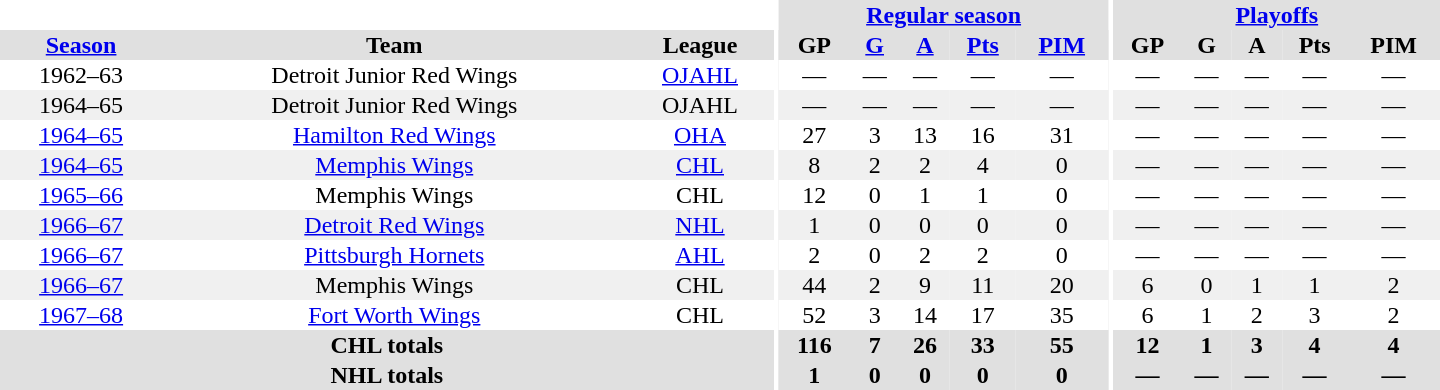<table border="0" cellpadding="1" cellspacing="0" style="text-align:center; width:60em">
<tr bgcolor="#e0e0e0">
<th colspan="3" bgcolor="#ffffff"></th>
<th rowspan="100" bgcolor="#ffffff"></th>
<th colspan="5"><a href='#'>Regular season</a></th>
<th rowspan="100" bgcolor="#ffffff"></th>
<th colspan="5"><a href='#'>Playoffs</a></th>
</tr>
<tr bgcolor="#e0e0e0">
<th><a href='#'>Season</a></th>
<th>Team</th>
<th>League</th>
<th>GP</th>
<th><a href='#'>G</a></th>
<th><a href='#'>A</a></th>
<th><a href='#'>Pts</a></th>
<th><a href='#'>PIM</a></th>
<th>GP</th>
<th>G</th>
<th>A</th>
<th>Pts</th>
<th>PIM</th>
</tr>
<tr>
<td>1962–63</td>
<td>Detroit Junior Red Wings</td>
<td><a href='#'>OJAHL</a></td>
<td>—</td>
<td>—</td>
<td>—</td>
<td>—</td>
<td>—</td>
<td>—</td>
<td>—</td>
<td>—</td>
<td>—</td>
<td>—</td>
</tr>
<tr bgcolor="#f0f0f0">
<td>1964–65</td>
<td>Detroit Junior Red Wings</td>
<td>OJAHL</td>
<td>—</td>
<td>—</td>
<td>—</td>
<td>—</td>
<td>—</td>
<td>—</td>
<td>—</td>
<td>—</td>
<td>—</td>
<td>—</td>
</tr>
<tr>
<td><a href='#'>1964–65</a></td>
<td><a href='#'>Hamilton Red Wings</a></td>
<td><a href='#'>OHA</a></td>
<td>27</td>
<td>3</td>
<td>13</td>
<td>16</td>
<td>31</td>
<td>—</td>
<td>—</td>
<td>—</td>
<td>—</td>
<td>—</td>
</tr>
<tr bgcolor="#f0f0f0">
<td><a href='#'>1964–65</a></td>
<td><a href='#'>Memphis Wings</a></td>
<td><a href='#'>CHL</a></td>
<td>8</td>
<td>2</td>
<td>2</td>
<td>4</td>
<td>0</td>
<td>—</td>
<td>—</td>
<td>—</td>
<td>—</td>
<td>—</td>
</tr>
<tr>
<td><a href='#'>1965–66</a></td>
<td>Memphis Wings</td>
<td>CHL</td>
<td>12</td>
<td>0</td>
<td>1</td>
<td>1</td>
<td>0</td>
<td>—</td>
<td>—</td>
<td>—</td>
<td>—</td>
<td>—</td>
</tr>
<tr bgcolor="#f0f0f0">
<td><a href='#'>1966–67</a></td>
<td><a href='#'>Detroit Red Wings</a></td>
<td><a href='#'>NHL</a></td>
<td>1</td>
<td>0</td>
<td>0</td>
<td>0</td>
<td>0</td>
<td>—</td>
<td>—</td>
<td>—</td>
<td>—</td>
<td>—</td>
</tr>
<tr>
<td><a href='#'>1966–67</a></td>
<td><a href='#'>Pittsburgh Hornets</a></td>
<td><a href='#'>AHL</a></td>
<td>2</td>
<td>0</td>
<td>2</td>
<td>2</td>
<td>0</td>
<td>—</td>
<td>—</td>
<td>—</td>
<td>—</td>
<td>—</td>
</tr>
<tr bgcolor="#f0f0f0">
<td><a href='#'>1966–67</a></td>
<td>Memphis Wings</td>
<td>CHL</td>
<td>44</td>
<td>2</td>
<td>9</td>
<td>11</td>
<td>20</td>
<td>6</td>
<td>0</td>
<td>1</td>
<td>1</td>
<td>2</td>
</tr>
<tr>
<td><a href='#'>1967–68</a></td>
<td><a href='#'>Fort Worth Wings</a></td>
<td>CHL</td>
<td>52</td>
<td>3</td>
<td>14</td>
<td>17</td>
<td>35</td>
<td>6</td>
<td>1</td>
<td>2</td>
<td>3</td>
<td>2</td>
</tr>
<tr bgcolor="#e0e0e0">
<th colspan="3">CHL totals</th>
<th>116</th>
<th>7</th>
<th>26</th>
<th>33</th>
<th>55</th>
<th>12</th>
<th>1</th>
<th>3</th>
<th>4</th>
<th>4</th>
</tr>
<tr bgcolor="#e0e0e0">
<th colspan="3">NHL totals</th>
<th>1</th>
<th>0</th>
<th>0</th>
<th>0</th>
<th>0</th>
<th>—</th>
<th>—</th>
<th>—</th>
<th>—</th>
<th>—</th>
</tr>
</table>
